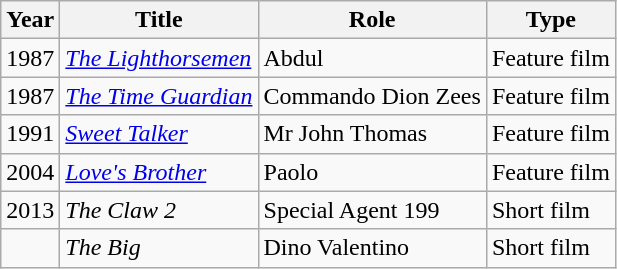<table class="wikitable" border="1">
<tr>
<th>Year</th>
<th>Title</th>
<th>Role</th>
<th>Type</th>
</tr>
<tr>
<td>1987</td>
<td><em><a href='#'>The Lighthorsemen</a></em></td>
<td>Abdul</td>
<td>Feature film</td>
</tr>
<tr>
<td>1987</td>
<td><em><a href='#'>The Time Guardian</a></em></td>
<td>Commando Dion Zees</td>
<td>Feature film</td>
</tr>
<tr>
<td>1991</td>
<td><em><a href='#'>Sweet Talker</a></em></td>
<td>Mr John Thomas</td>
<td>Feature film</td>
</tr>
<tr>
<td>2004</td>
<td><em><a href='#'>Love's Brother</a></em></td>
<td>Paolo</td>
<td>Feature film</td>
</tr>
<tr>
<td>2013</td>
<td><em>The Claw 2</em></td>
<td>Special Agent 199</td>
<td>Short film</td>
</tr>
<tr>
<td></td>
<td><em>The Big</em></td>
<td>Dino Valentino</td>
<td>Short film</td>
</tr>
</table>
